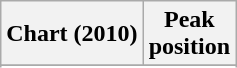<table class="wikitable sortable plainrowheaders" style="text-align:center">
<tr>
<th scope="col">Chart (2010)</th>
<th scope="col">Peak<br>position</th>
</tr>
<tr>
</tr>
<tr>
</tr>
</table>
